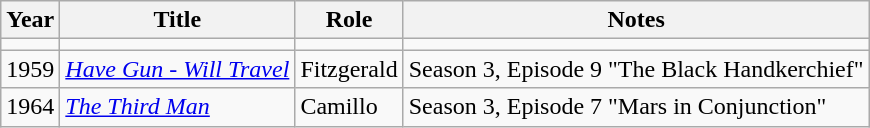<table class="wikitable plainrowheaders sortable">
<tr>
<th scope="col">Year</th>
<th scope="col">Title</th>
<th scope="col">Role</th>
<th scope="col" class="unsortable">Notes</th>
</tr>
<tr>
<td></td>
<td></td>
<td></td>
<td></td>
</tr>
<tr>
<td>1959</td>
<td><em><a href='#'>Have Gun - Will Travel</a></em></td>
<td>Fitzgerald</td>
<td>Season 3, Episode 9 "The Black Handkerchief"</td>
</tr>
<tr>
<td>1964</td>
<td><em><a href='#'>The Third Man</a></em></td>
<td>Camillo</td>
<td>Season 3, Episode 7 "Mars in Conjunction"</td>
</tr>
</table>
